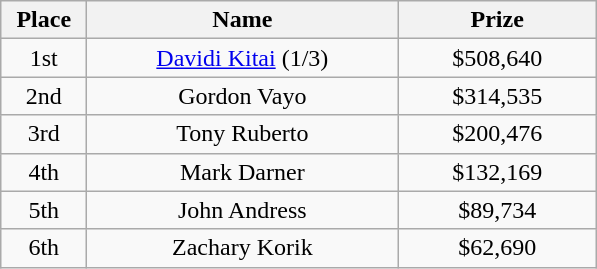<table class="wikitable">
<tr>
<th width="50">Place</th>
<th width="200">Name</th>
<th width="125">Prize</th>
</tr>
<tr>
<td align = "center">1st</td>
<td align = "center"><a href='#'>Davidi Kitai</a> (1/3)</td>
<td align = "center">$508,640</td>
</tr>
<tr>
<td align = "center">2nd</td>
<td align = "center">Gordon Vayo</td>
<td align = "center">$314,535</td>
</tr>
<tr>
<td align = "center">3rd</td>
<td align = "center">Tony Ruberto</td>
<td align = "center">$200,476</td>
</tr>
<tr>
<td align = "center">4th</td>
<td align = "center">Mark Darner</td>
<td align = "center">$132,169</td>
</tr>
<tr>
<td align = "center">5th</td>
<td align = "center">John Andress</td>
<td align = "center">$89,734</td>
</tr>
<tr>
<td align = "center">6th</td>
<td align = "center">Zachary Korik</td>
<td align = "center">$62,690</td>
</tr>
</table>
